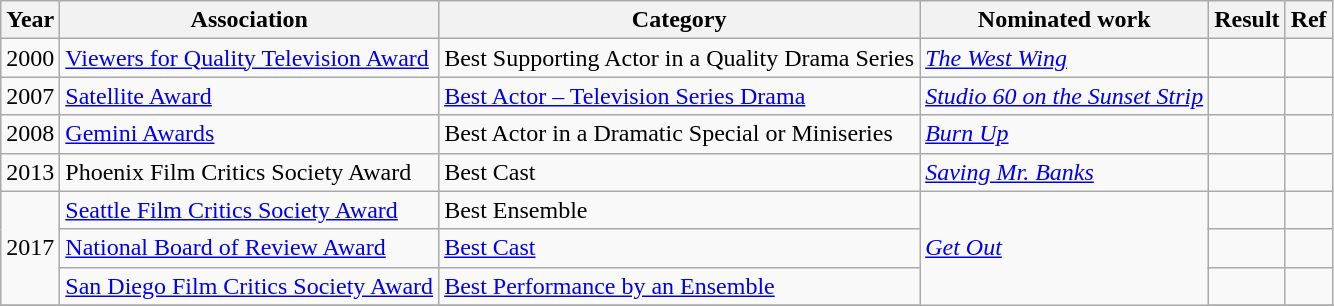<table class="wikitable unsortable">
<tr>
<th>Year</th>
<th>Association</th>
<th>Category</th>
<th>Nominated work</th>
<th>Result</th>
<th class="unsortable">Ref</th>
</tr>
<tr>
<td>2000</td>
<td><a href='#'>Viewers for Quality Television Award</a></td>
<td>Best Supporting Actor in a Quality Drama Series</td>
<td><em><a href='#'>The West Wing</a></em></td>
<td></td>
<td style="text-align:center;"></td>
</tr>
<tr>
<td>2007</td>
<td><a href='#'>Satellite Award</a></td>
<td><a href='#'>Best Actor – Television Series Drama</a></td>
<td><em><a href='#'>Studio 60 on the Sunset Strip</a></em></td>
<td></td>
<td style="text-align:center;"></td>
</tr>
<tr>
<td>2008</td>
<td><a href='#'>Gemini Awards</a></td>
<td>Best Actor in a Dramatic Special or Miniseries</td>
<td><em><a href='#'>Burn Up</a></em></td>
<td></td>
<td style="text-align:center;"></td>
</tr>
<tr>
<td>2013</td>
<td>Phoenix Film Critics Society Award</td>
<td>Best Cast</td>
<td><em><a href='#'>Saving Mr. Banks</a></em></td>
<td></td>
<td style="text-align:center;"></td>
</tr>
<tr>
<td rowspan=3>2017</td>
<td><a href='#'>Seattle Film Critics Society Award</a></td>
<td>Best Ensemble</td>
<td rowspan=4><em><a href='#'>Get Out</a></em></td>
<td></td>
<td style="text-align:center;"></td>
</tr>
<tr>
<td><a href='#'>National Board of Review Award</a></td>
<td><a href='#'>Best Cast</a></td>
<td></td>
<td style="text-align:center;"></td>
</tr>
<tr>
<td><a href='#'>San Diego Film Critics Society Award</a></td>
<td><a href='#'>Best Performance by an Ensemble</a></td>
<td></td>
<td style="text-align:center;"></td>
</tr>
<tr>
</tr>
</table>
